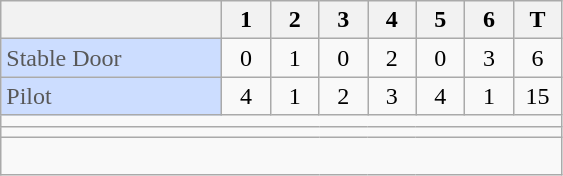<table class="wikitable" style="text-align:center">
<tr>
<th width=140px></th>
<th width=25px>1</th>
<th width=25px>2</th>
<th width=25px>3</th>
<th width=25px>4</th>
<th width=25px>5</th>
<th width=25px>6</th>
<th width=25px>T</th>
</tr>
<tr>
<td style="background-color: #CDF; color: #585858"; align=left>Stable Door</td>
<td>0</td>
<td>1</td>
<td>0</td>
<td>2</td>
<td>0</td>
<td>3</td>
<td>6</td>
</tr>
<tr>
<td style="background-color: #CDF; color: #585858"; align=left>Pilot</td>
<td>4</td>
<td>1</td>
<td>2</td>
<td>3</td>
<td>4</td>
<td>1</td>
<td>15</td>
</tr>
<tr>
<td colspan="8"; align=left></td>
</tr>
<tr>
<td colspan="8"; align=left></td>
</tr>
<tr>
<td colspan="8"; align=left> </td>
</tr>
</table>
